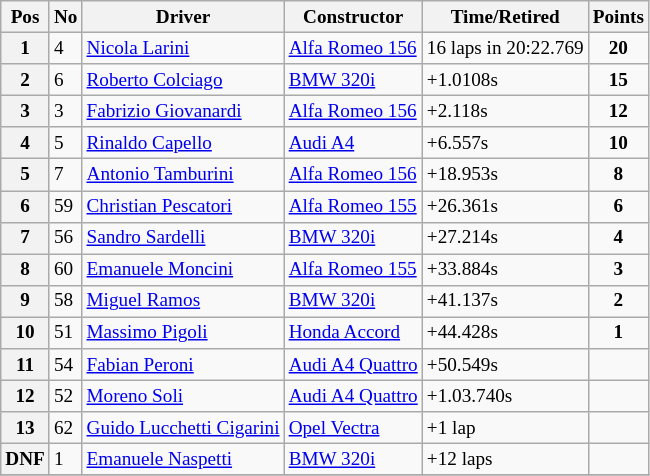<table class="wikitable" style="font-size: 80%;">
<tr>
<th>Pos</th>
<th>No</th>
<th>Driver</th>
<th>Constructor</th>
<th>Time/Retired</th>
<th>Points</th>
</tr>
<tr>
<th>1</th>
<td>4</td>
<td> <a href='#'>Nicola Larini</a></td>
<td><a href='#'>Alfa Romeo 156</a></td>
<td>16 laps in 20:22.769</td>
<td align=center><strong>20</strong></td>
</tr>
<tr>
<th>2</th>
<td>6</td>
<td> <a href='#'>Roberto Colciago</a></td>
<td><a href='#'>BMW 320i</a></td>
<td>+1.0108s</td>
<td align=center><strong>15</strong></td>
</tr>
<tr>
<th>3</th>
<td>3</td>
<td> <a href='#'>Fabrizio Giovanardi</a></td>
<td><a href='#'>Alfa Romeo 156</a></td>
<td>+2.118s</td>
<td align=center><strong>12</strong></td>
</tr>
<tr>
<th>4</th>
<td>5</td>
<td> <a href='#'>Rinaldo Capello</a></td>
<td><a href='#'>Audi A4</a></td>
<td>+6.557s</td>
<td align=center><strong>10</strong></td>
</tr>
<tr>
<th>5</th>
<td>7</td>
<td> <a href='#'>Antonio Tamburini</a></td>
<td><a href='#'>Alfa Romeo 156</a></td>
<td>+18.953s</td>
<td align=center><strong>8</strong></td>
</tr>
<tr>
<th>6</th>
<td>59</td>
<td> <a href='#'>Christian Pescatori</a></td>
<td><a href='#'>Alfa Romeo 155</a></td>
<td>+26.361s</td>
<td align=center><strong>6</strong></td>
</tr>
<tr>
<th>7</th>
<td>56</td>
<td> <a href='#'>Sandro Sardelli</a></td>
<td><a href='#'>BMW 320i</a></td>
<td>+27.214s</td>
<td align=center><strong>4</strong></td>
</tr>
<tr>
<th>8</th>
<td>60</td>
<td> <a href='#'>Emanuele Moncini</a></td>
<td><a href='#'>Alfa Romeo 155</a></td>
<td>+33.884s</td>
<td align=center><strong>3</strong></td>
</tr>
<tr>
<th>9</th>
<td>58</td>
<td> <a href='#'>Miguel Ramos</a></td>
<td><a href='#'>BMW 320i</a></td>
<td>+41.137s</td>
<td align=center><strong>2</strong></td>
</tr>
<tr>
<th>10</th>
<td>51</td>
<td> <a href='#'>Massimo Pigoli</a></td>
<td><a href='#'>Honda Accord</a></td>
<td>+44.428s</td>
<td align=center><strong>1</strong></td>
</tr>
<tr>
<th>11</th>
<td>54</td>
<td> <a href='#'>Fabian Peroni</a></td>
<td><a href='#'>Audi A4 Quattro</a></td>
<td>+50.549s</td>
<td></td>
</tr>
<tr>
<th>12</th>
<td>52</td>
<td> <a href='#'>Moreno Soli</a></td>
<td><a href='#'>Audi A4 Quattro</a></td>
<td>+1.03.740s</td>
<td></td>
</tr>
<tr>
<th>13</th>
<td>62</td>
<td> <a href='#'>Guido Lucchetti Cigarini</a></td>
<td><a href='#'>Opel Vectra</a></td>
<td>+1 lap</td>
<td></td>
</tr>
<tr>
<th>DNF</th>
<td>1</td>
<td> <a href='#'>Emanuele Naspetti</a></td>
<td><a href='#'>BMW 320i</a></td>
<td>+12 laps</td>
<td></td>
</tr>
<tr>
</tr>
</table>
